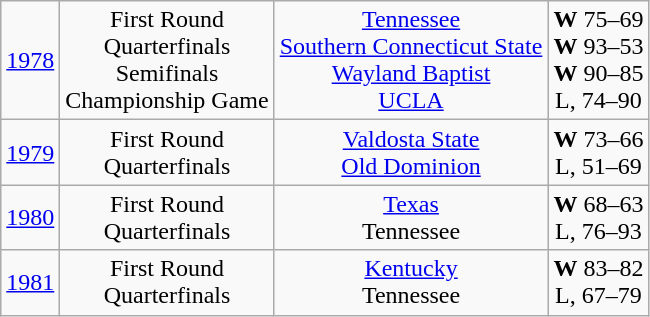<table class="wikitable">
<tr align="center">
<td><a href='#'>1978</a></td>
<td>First Round<br>Quarterfinals<br>Semifinals<br>Championship Game</td>
<td><a href='#'>Tennessee</a><br><a href='#'>Southern Connecticut State</a><br><a href='#'>Wayland Baptist</a><br><a href='#'>UCLA</a></td>
<td><strong>W</strong> 75–69<br><strong>W</strong> 93–53<br><strong>W</strong> 90–85<br>L, 74–90</td>
</tr>
<tr align="center">
<td><a href='#'>1979</a></td>
<td>First Round<br>Quarterfinals</td>
<td><a href='#'>Valdosta State</a><br><a href='#'>Old Dominion</a></td>
<td><strong>W</strong> 73–66<br>L, 51–69</td>
</tr>
<tr align="center">
<td><a href='#'>1980</a></td>
<td>First Round<br>Quarterfinals</td>
<td><a href='#'>Texas</a><br>Tennessee</td>
<td><strong>W</strong> 68–63<br>L, 76–93</td>
</tr>
<tr align="center">
<td><a href='#'>1981</a></td>
<td>First Round<br>Quarterfinals</td>
<td><a href='#'>Kentucky</a><br>Tennessee</td>
<td><strong>W</strong> 83–82<br>L, 67–79</td>
</tr>
</table>
